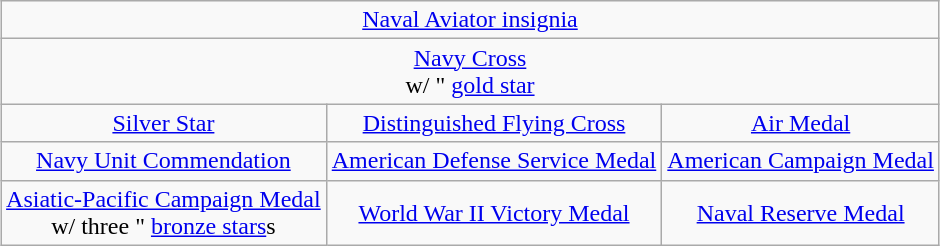<table class="wikitable" style="margin:1em auto; text-align:center;">
<tr>
<td colspan="3"><a href='#'>Naval Aviator insignia</a></td>
</tr>
<tr>
<td colspan="3"><a href='#'>Navy Cross</a><br>w/ " <a href='#'>gold star</a></td>
</tr>
<tr>
<td><a href='#'>Silver Star</a></td>
<td><a href='#'>Distinguished Flying Cross</a></td>
<td><a href='#'>Air Medal</a></td>
</tr>
<tr>
<td><a href='#'>Navy Unit Commendation</a></td>
<td><a href='#'>American Defense Service Medal</a></td>
<td><a href='#'>American Campaign Medal</a></td>
</tr>
<tr>
<td><a href='#'>Asiatic-Pacific Campaign Medal</a><br>w/ three " <a href='#'>bronze stars</a>s</td>
<td><a href='#'>World War II Victory Medal</a></td>
<td><a href='#'>Naval Reserve Medal</a></td>
</tr>
</table>
